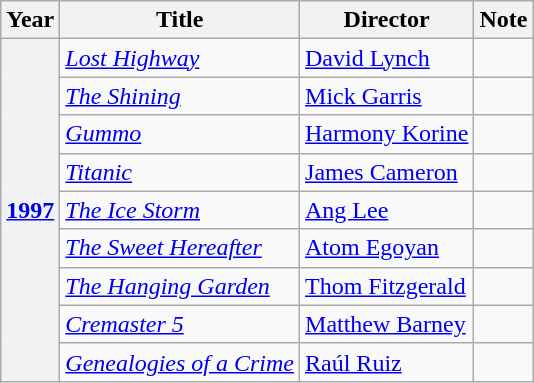<table class="wikitable">
<tr>
<th>Year</th>
<th>Title</th>
<th>Director</th>
<th>Note</th>
</tr>
<tr>
<th rowspan="9"><a href='#'>1997</a></th>
<td><em><a href='#'>Lost Highway</a></em></td>
<td><a href='#'>David Lynch</a></td>
<td></td>
</tr>
<tr>
<td><em><a href='#'>The Shining</a></em></td>
<td><a href='#'>Mick Garris</a></td>
<td></td>
</tr>
<tr>
<td><em><a href='#'>Gummo</a></em></td>
<td><a href='#'>Harmony Korine</a></td>
<td></td>
</tr>
<tr>
<td><em><a href='#'>Titanic</a></em></td>
<td><a href='#'>James Cameron</a></td>
<td></td>
</tr>
<tr>
<td><em><a href='#'>The Ice Storm</a></em></td>
<td><a href='#'>Ang Lee</a></td>
<td></td>
</tr>
<tr>
<td><em><a href='#'>The Sweet Hereafter</a></em></td>
<td><a href='#'>Atom Egoyan</a></td>
<td></td>
</tr>
<tr>
<td><em><a href='#'>The Hanging Garden</a></em></td>
<td><a href='#'>Thom Fitzgerald</a></td>
<td></td>
</tr>
<tr>
<td><em><a href='#'>Cremaster 5</a></em></td>
<td><a href='#'>Matthew Barney</a></td>
<td></td>
</tr>
<tr>
<td><em><a href='#'>Genealogies of a Crime</a></em></td>
<td><a href='#'>Raúl Ruiz</a></td>
<td></td>
</tr>
</table>
